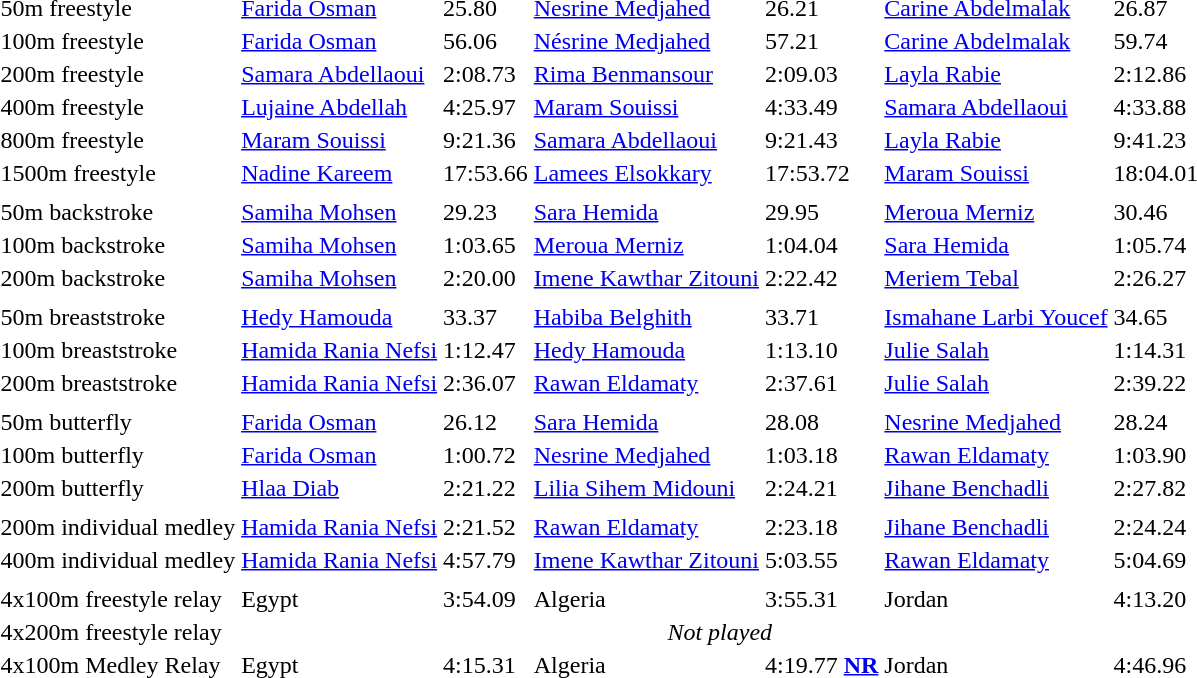<table>
<tr>
<td>50m freestyle</td>
<td><a href='#'>Farida Osman</a> <br>  </td>
<td>25.80</td>
<td><a href='#'>Nesrine Medjahed</a> <br>  </td>
<td>26.21</td>
<td><a href='#'>Carine Abdelmalak</a> <br>  </td>
<td>26.87</td>
</tr>
<tr>
<td>100m freestyle</td>
<td><a href='#'>Farida Osman</a> <br>  </td>
<td>56.06</td>
<td><a href='#'>Nésrine Medjahed</a> <br>  </td>
<td>57.21</td>
<td><a href='#'>Carine Abdelmalak</a> <br>  </td>
<td>59.74</td>
</tr>
<tr>
<td>200m freestyle</td>
<td><a href='#'>Samara Abdellaoui</a> <br>  </td>
<td>2:08.73</td>
<td><a href='#'>Rima Benmansour</a> <br>  </td>
<td>2:09.03</td>
<td><a href='#'>Layla Rabie</a> <br>  </td>
<td>2:12.86</td>
</tr>
<tr>
<td>400m freestyle</td>
<td><a href='#'>Lujaine Abdellah</a> <br>  </td>
<td>4:25.97</td>
<td><a href='#'>Maram Souissi</a> <br>  </td>
<td>4:33.49</td>
<td><a href='#'>Samara Abdellaoui</a> <br>  </td>
<td>4:33.88</td>
</tr>
<tr>
<td>800m freestyle</td>
<td><a href='#'>Maram Souissi</a> <br>  </td>
<td>9:21.36</td>
<td><a href='#'>Samara Abdellaoui</a> <br>  </td>
<td>9:21.43</td>
<td><a href='#'>Layla Rabie</a> <br>  </td>
<td>9:41.23</td>
</tr>
<tr>
<td>1500m freestyle</td>
<td><a href='#'>Nadine Kareem</a> <br>  </td>
<td>17:53.66</td>
<td><a href='#'>Lamees Elsokkary</a> <br>  </td>
<td>17:53.72</td>
<td><a href='#'>Maram Souissi</a> <br>  </td>
<td>18:04.01</td>
</tr>
<tr>
<td colspan=7></td>
</tr>
<tr>
<td>50m backstroke</td>
<td><a href='#'>Samiha Mohsen</a> <br>  </td>
<td>29.23</td>
<td><a href='#'>Sara Hemida</a> <br>  </td>
<td>29.95</td>
<td><a href='#'>Meroua Merniz</a> <br>  </td>
<td>30.46</td>
</tr>
<tr>
<td>100m backstroke</td>
<td><a href='#'>Samiha Mohsen</a> <br>  </td>
<td>1:03.65</td>
<td><a href='#'>Meroua Merniz</a> <br>  </td>
<td>1:04.04</td>
<td><a href='#'>Sara Hemida</a> <br>  </td>
<td>1:05.74</td>
</tr>
<tr>
<td>200m backstroke</td>
<td><a href='#'>Samiha Mohsen</a> <br>  </td>
<td>2:20.00</td>
<td><a href='#'>Imene Kawthar Zitouni</a> <br>  </td>
<td>2:22.42</td>
<td><a href='#'>Meriem Tebal</a> <br>  </td>
<td>2:26.27</td>
</tr>
<tr>
<td colspan=7></td>
</tr>
<tr>
<td>50m breaststroke</td>
<td><a href='#'>Hedy Hamouda</a> <br>  </td>
<td>33.37</td>
<td><a href='#'>Habiba Belghith</a> <br>  </td>
<td>33.71</td>
<td><a href='#'>Ismahane Larbi Youcef</a> <br>  </td>
<td>34.65</td>
</tr>
<tr>
<td>100m breaststroke</td>
<td><a href='#'>Hamida Rania Nefsi</a> <br>  </td>
<td>1:12.47</td>
<td><a href='#'>Hedy Hamouda</a> <br>  </td>
<td>1:13.10</td>
<td><a href='#'>Julie Salah</a> <br>  </td>
<td>1:14.31</td>
</tr>
<tr>
<td>200m breaststroke</td>
<td><a href='#'>Hamida Rania Nefsi</a> <br>  </td>
<td>2:36.07</td>
<td><a href='#'>Rawan Eldamaty</a> <br>  </td>
<td>2:37.61</td>
<td><a href='#'>Julie Salah</a> <br>  </td>
<td>2:39.22</td>
</tr>
<tr>
<td colspan=7></td>
</tr>
<tr>
<td>50m butterfly</td>
<td><a href='#'>Farida Osman</a> <br>  </td>
<td>26.12</td>
<td><a href='#'>Sara Hemida</a> <br>  </td>
<td>28.08</td>
<td><a href='#'>Nesrine Medjahed</a> <br>  </td>
<td>28.24</td>
</tr>
<tr>
<td>100m butterfly</td>
<td><a href='#'>Farida Osman</a> <br>  </td>
<td>1:00.72</td>
<td><a href='#'>Nesrine Medjahed</a> <br>  </td>
<td>1:03.18</td>
<td><a href='#'>Rawan Eldamaty</a> <br>  </td>
<td>1:03.90</td>
</tr>
<tr>
<td>200m butterfly</td>
<td><a href='#'>Hlaa Diab</a> <br>  </td>
<td>2:21.22</td>
<td><a href='#'>Lilia Sihem Midouni</a> <br>  </td>
<td>2:24.21</td>
<td><a href='#'>Jihane Benchadli</a> <br>  </td>
<td>2:27.82</td>
</tr>
<tr>
<td colspan=7></td>
</tr>
<tr>
<td>200m individual medley</td>
<td><a href='#'>Hamida Rania Nefsi</a> <br>  </td>
<td>2:21.52</td>
<td><a href='#'>Rawan Eldamaty</a> <br>  </td>
<td>2:23.18</td>
<td><a href='#'>Jihane Benchadli</a> <br>  </td>
<td>2:24.24</td>
</tr>
<tr>
<td>400m individual medley</td>
<td><a href='#'>Hamida Rania Nefsi</a> <br>  </td>
<td>4:57.79</td>
<td><a href='#'>Imene Kawthar Zitouni</a> <br>  </td>
<td>5:03.55</td>
<td><a href='#'>Rawan Eldamaty</a> <br>  </td>
<td>5:04.69</td>
</tr>
<tr>
<td colspan=7></td>
</tr>
<tr>
<td>4x100m freestyle relay</td>
<td> Egypt <br> </td>
<td>3:54.09</td>
<td> Algeria <br> </td>
<td>3:55.31</td>
<td> Jordan <br> </td>
<td>4:13.20</td>
</tr>
<tr>
<td>4x200m freestyle relay</td>
<td align=center colspan=6><em>Not played</em></td>
</tr>
<tr>
<td>4x100m Medley Relay</td>
<td> Egypt <br> </td>
<td>4:15.31</td>
<td> Algeria <br> </td>
<td>4:19.77 <strong><a href='#'>NR</a></strong></td>
<td> Jordan <br> </td>
<td>4:46.96</td>
</tr>
<tr>
</tr>
</table>
